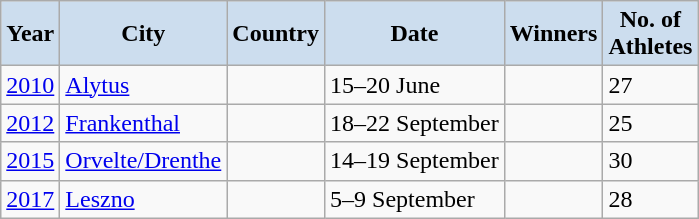<table class="wikitable">
<tr>
<th style="background-color: #CCDDEE;">Year</th>
<th style="background-color: #CCDDEE;">City</th>
<th style="background-color: #CCDDEE;">Country</th>
<th style="background-color: #CCDDEE;">Date</th>
<th style="background-color: #CCDDEE;">Winners</th>
<th style="background-color: #CCDDEE;">No. of<br>Athletes</th>
</tr>
<tr>
<td><a href='#'>2010</a></td>
<td><a href='#'>Alytus</a></td>
<td></td>
<td>15–20 June</td>
<td></td>
<td>27</td>
</tr>
<tr>
<td><a href='#'>2012</a></td>
<td><a href='#'>Frankenthal</a></td>
<td></td>
<td>18–22 September</td>
<td></td>
<td>25</td>
</tr>
<tr>
<td><a href='#'>2015</a></td>
<td><a href='#'>Orvelte/Drenthe</a></td>
<td></td>
<td>14–19 September</td>
<td></td>
<td>30</td>
</tr>
<tr>
<td><a href='#'>2017</a></td>
<td><a href='#'>Leszno</a></td>
<td></td>
<td>5–9 September</td>
<td></td>
<td>28</td>
</tr>
</table>
